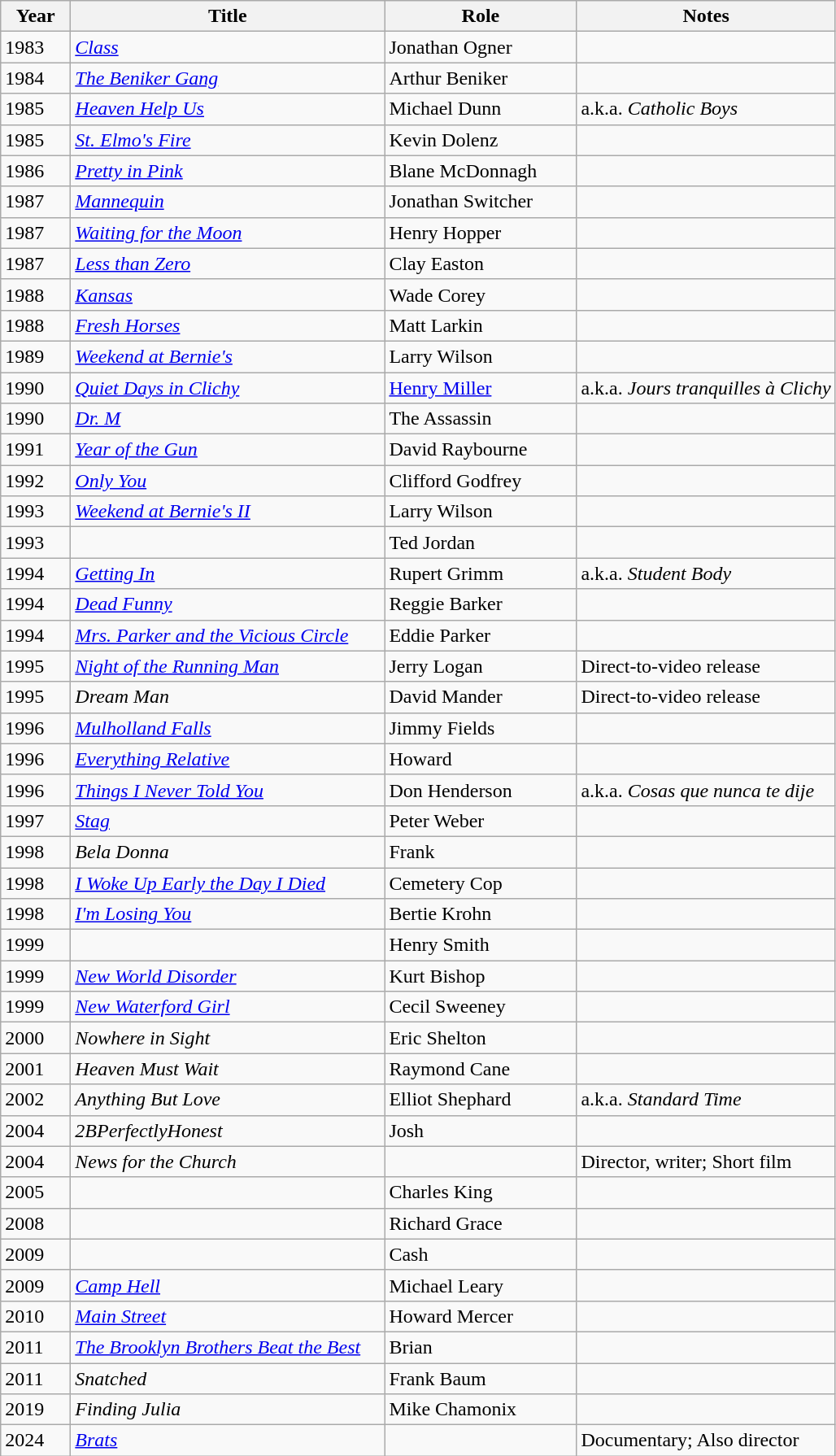<table class="wikitable sortable">
<tr>
<th width="50px">Year</th>
<th width="250px">Title</th>
<th width="150px">Role</th>
<th class="unsortable">Notes</th>
</tr>
<tr>
<td>1983</td>
<td><em><a href='#'>Class</a></em></td>
<td>Jonathan Ogner</td>
<td></td>
</tr>
<tr>
<td>1984</td>
<td><em><a href='#'>The Beniker Gang</a></em></td>
<td>Arthur Beniker</td>
<td></td>
</tr>
<tr>
<td>1985</td>
<td><em><a href='#'>Heaven Help Us</a></em></td>
<td>Michael Dunn</td>
<td>a.k.a. <em>Catholic Boys</em></td>
</tr>
<tr>
<td>1985</td>
<td><em><a href='#'>St. Elmo's Fire</a></em></td>
<td>Kevin Dolenz</td>
<td></td>
</tr>
<tr>
<td>1986</td>
<td><em><a href='#'>Pretty in Pink</a></em></td>
<td>Blane McDonnagh</td>
<td></td>
</tr>
<tr>
<td>1987</td>
<td><em><a href='#'>Mannequin</a></em></td>
<td>Jonathan Switcher</td>
<td></td>
</tr>
<tr>
<td>1987</td>
<td><em><a href='#'>Waiting for the Moon</a></em></td>
<td>Henry Hopper</td>
<td></td>
</tr>
<tr>
<td>1987</td>
<td><em><a href='#'>Less than Zero</a></em></td>
<td>Clay Easton</td>
<td></td>
</tr>
<tr>
<td>1988</td>
<td><em><a href='#'>Kansas</a></em></td>
<td>Wade Corey</td>
<td></td>
</tr>
<tr>
<td>1988</td>
<td><em><a href='#'>Fresh Horses</a></em></td>
<td>Matt Larkin</td>
<td></td>
</tr>
<tr>
<td>1989</td>
<td><em><a href='#'>Weekend at Bernie's</a></em></td>
<td>Larry Wilson</td>
<td></td>
</tr>
<tr>
<td>1990</td>
<td><em><a href='#'>Quiet Days in Clichy</a></em></td>
<td><a href='#'>Henry Miller</a></td>
<td>a.k.a. <em>Jours tranquilles à Clichy</em></td>
</tr>
<tr>
<td>1990</td>
<td><em><a href='#'>Dr. M</a></em></td>
<td>The Assassin</td>
<td></td>
</tr>
<tr>
<td>1991</td>
<td><em><a href='#'>Year of the Gun</a></em></td>
<td>David Raybourne</td>
<td></td>
</tr>
<tr>
<td>1992</td>
<td><em><a href='#'>Only You</a></em></td>
<td>Clifford Godfrey</td>
<td></td>
</tr>
<tr>
<td>1993</td>
<td><em><a href='#'>Weekend at Bernie's II</a></em></td>
<td>Larry Wilson</td>
<td></td>
</tr>
<tr>
<td>1993</td>
<td><em></em></td>
<td>Ted Jordan</td>
<td></td>
</tr>
<tr>
<td>1994</td>
<td><em><a href='#'>Getting In</a></em></td>
<td>Rupert Grimm</td>
<td>a.k.a. <em>Student Body</em></td>
</tr>
<tr>
<td>1994</td>
<td><em><a href='#'>Dead Funny</a></em></td>
<td>Reggie Barker</td>
<td></td>
</tr>
<tr>
<td>1994</td>
<td><em><a href='#'>Mrs. Parker and the Vicious Circle</a></em></td>
<td>Eddie Parker</td>
<td></td>
</tr>
<tr>
<td>1995</td>
<td><em><a href='#'>Night of the Running Man</a></em></td>
<td>Jerry Logan</td>
<td>Direct-to-video release</td>
</tr>
<tr>
<td>1995</td>
<td><em>Dream Man</em></td>
<td>David Mander</td>
<td>Direct-to-video release</td>
</tr>
<tr>
<td>1996</td>
<td><em><a href='#'>Mulholland Falls</a></em></td>
<td>Jimmy Fields</td>
<td></td>
</tr>
<tr>
<td>1996</td>
<td><em><a href='#'>Everything Relative</a></em></td>
<td>Howard</td>
<td></td>
</tr>
<tr>
<td>1996</td>
<td><em><a href='#'>Things I Never Told You</a></em></td>
<td>Don Henderson</td>
<td>a.k.a. <em>Cosas que nunca te dije</em></td>
</tr>
<tr>
<td>1997</td>
<td><em><a href='#'>Stag</a></em></td>
<td>Peter Weber</td>
<td></td>
</tr>
<tr>
<td>1998</td>
<td><em>Bela Donna</em></td>
<td>Frank</td>
<td></td>
</tr>
<tr>
<td>1998</td>
<td><em><a href='#'>I Woke Up Early the Day I Died</a></em></td>
<td>Cemetery Cop</td>
<td></td>
</tr>
<tr>
<td>1998</td>
<td><em><a href='#'>I'm Losing You</a></em></td>
<td>Bertie Krohn</td>
<td></td>
</tr>
<tr>
<td>1999</td>
<td><em></em></td>
<td>Henry Smith</td>
<td></td>
</tr>
<tr>
<td>1999</td>
<td><em><a href='#'>New World Disorder</a></em></td>
<td>Kurt Bishop</td>
<td></td>
</tr>
<tr>
<td>1999</td>
<td><em><a href='#'>New Waterford Girl</a></em></td>
<td>Cecil Sweeney</td>
<td></td>
</tr>
<tr>
<td>2000</td>
<td><em>Nowhere in Sight</em></td>
<td>Eric Shelton</td>
<td></td>
</tr>
<tr>
<td>2001</td>
<td><em>Heaven Must Wait</em></td>
<td>Raymond Cane</td>
<td></td>
</tr>
<tr>
<td>2002</td>
<td><em>Anything But Love</em></td>
<td>Elliot Shephard</td>
<td>a.k.a. <em>Standard Time</em></td>
</tr>
<tr>
<td>2004</td>
<td><em>2BPerfectlyHonest</em></td>
<td>Josh</td>
<td></td>
</tr>
<tr>
<td>2004</td>
<td><em>News for the Church</em></td>
<td></td>
<td>Director, writer; Short film</td>
</tr>
<tr>
<td>2005</td>
<td><em></em></td>
<td>Charles King</td>
<td></td>
</tr>
<tr>
<td>2008</td>
<td><em></em></td>
<td>Richard Grace</td>
<td></td>
</tr>
<tr>
<td>2009</td>
<td><em></em></td>
<td>Cash</td>
<td></td>
</tr>
<tr>
<td>2009</td>
<td><em><a href='#'>Camp Hell</a></em></td>
<td>Michael Leary</td>
<td></td>
</tr>
<tr>
<td>2010</td>
<td><em><a href='#'>Main Street</a></em></td>
<td>Howard Mercer</td>
<td></td>
</tr>
<tr>
<td>2011</td>
<td><em><a href='#'>The Brooklyn Brothers Beat the Best</a></em></td>
<td>Brian</td>
<td></td>
</tr>
<tr>
<td>2011</td>
<td><em>Snatched</em></td>
<td>Frank Baum</td>
<td></td>
</tr>
<tr>
<td>2019</td>
<td><em>Finding Julia</em></td>
<td>Mike Chamonix</td>
<td></td>
</tr>
<tr>
<td>2024</td>
<td><em><a href='#'>Brats</a></em></td>
<td></td>
<td>Documentary; Also director</td>
</tr>
</table>
